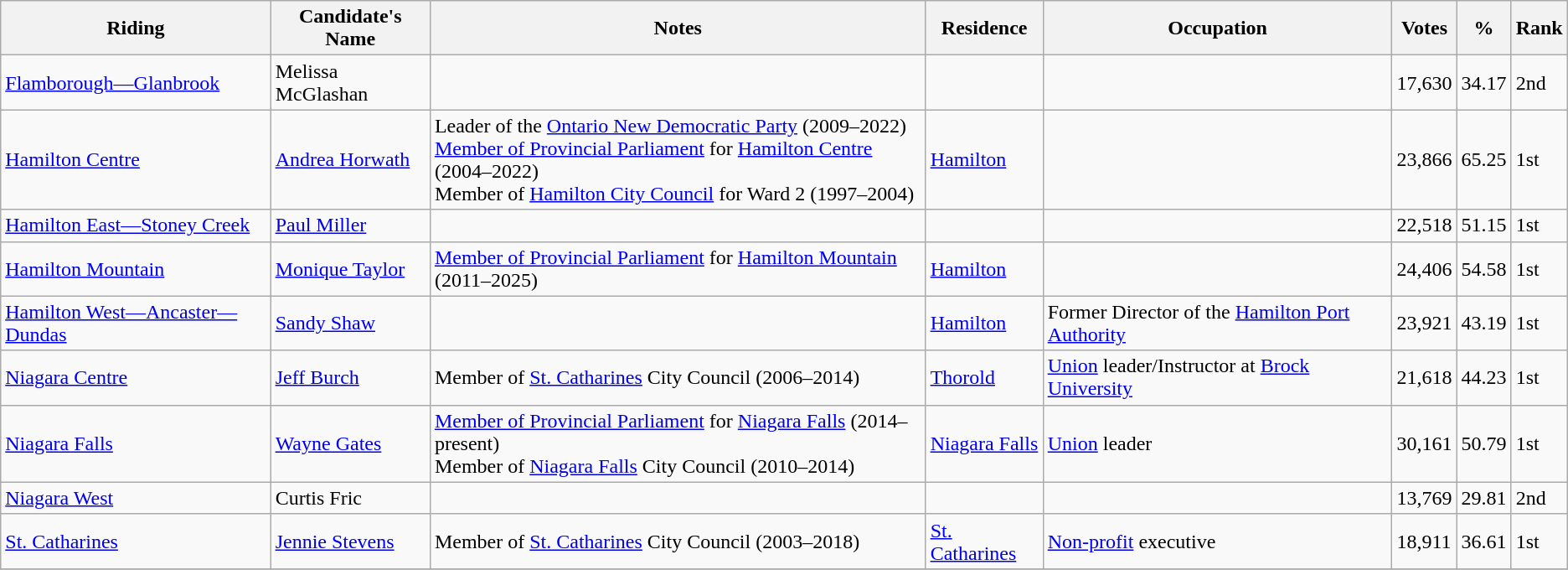<table class="wikitable sortable">
<tr>
<th>Riding<br></th>
<th>Candidate's Name</th>
<th>Notes</th>
<th>Residence</th>
<th>Occupation</th>
<th>Votes</th>
<th>%</th>
<th>Rank</th>
</tr>
<tr>
<td><a href='#'>Flamborough—Glanbrook</a></td>
<td>Melissa McGlashan</td>
<td></td>
<td></td>
<td></td>
<td>17,630</td>
<td>34.17</td>
<td>2nd</td>
</tr>
<tr>
<td><a href='#'>Hamilton Centre</a></td>
<td><a href='#'>Andrea Horwath</a></td>
<td>Leader of the <a href='#'>Ontario New Democratic Party</a> (2009–2022) <br> <a href='#'>Member of Provincial Parliament</a> for <a href='#'>Hamilton Centre</a> (2004–2022) <br> Member of <a href='#'>Hamilton City Council</a> for Ward 2 (1997–2004)</td>
<td><a href='#'>Hamilton</a></td>
<td></td>
<td>23,866</td>
<td>65.25</td>
<td>1st</td>
</tr>
<tr>
<td><a href='#'>Hamilton East—Stoney Creek</a></td>
<td><a href='#'>Paul Miller</a></td>
<td></td>
<td></td>
<td></td>
<td>22,518</td>
<td>51.15</td>
<td>1st</td>
</tr>
<tr>
<td><a href='#'>Hamilton Mountain</a></td>
<td><a href='#'>Monique Taylor</a></td>
<td><a href='#'>Member of Provincial Parliament</a> for <a href='#'>Hamilton Mountain</a> (2011–2025)</td>
<td><a href='#'>Hamilton</a></td>
<td></td>
<td>24,406</td>
<td>54.58</td>
<td>1st</td>
</tr>
<tr>
<td><a href='#'>Hamilton West—Ancaster—Dundas</a></td>
<td><a href='#'>Sandy Shaw</a></td>
<td></td>
<td><a href='#'>Hamilton</a></td>
<td>Former Director of the <a href='#'>Hamilton Port Authority</a></td>
<td>23,921</td>
<td>43.19</td>
<td>1st</td>
</tr>
<tr>
<td><a href='#'>Niagara Centre</a></td>
<td><a href='#'>Jeff Burch</a></td>
<td>Member of <a href='#'>St. Catharines</a> City Council (2006–2014)</td>
<td><a href='#'>Thorold</a></td>
<td><a href='#'>Union</a> leader/Instructor at <a href='#'>Brock University</a></td>
<td>21,618</td>
<td>44.23</td>
<td>1st</td>
</tr>
<tr>
<td><a href='#'>Niagara Falls</a></td>
<td><a href='#'>Wayne Gates</a></td>
<td><a href='#'>Member of Provincial Parliament</a> for <a href='#'>Niagara Falls</a> (2014–present) <br> Member of <a href='#'>Niagara Falls</a> City Council (2010–2014)</td>
<td><a href='#'>Niagara Falls</a></td>
<td><a href='#'>Union</a> leader</td>
<td>30,161</td>
<td>50.79</td>
<td>1st</td>
</tr>
<tr>
<td><a href='#'>Niagara West</a></td>
<td>Curtis Fric</td>
<td></td>
<td></td>
<td></td>
<td>13,769</td>
<td>29.81</td>
<td>2nd</td>
</tr>
<tr>
<td><a href='#'>St. Catharines</a></td>
<td><a href='#'>Jennie Stevens</a></td>
<td>Member of <a href='#'>St. Catharines</a> City Council (2003–2018)</td>
<td><a href='#'>St. Catharines</a></td>
<td><a href='#'>Non-profit</a> executive</td>
<td>18,911</td>
<td>36.61</td>
<td>1st</td>
</tr>
<tr>
</tr>
</table>
